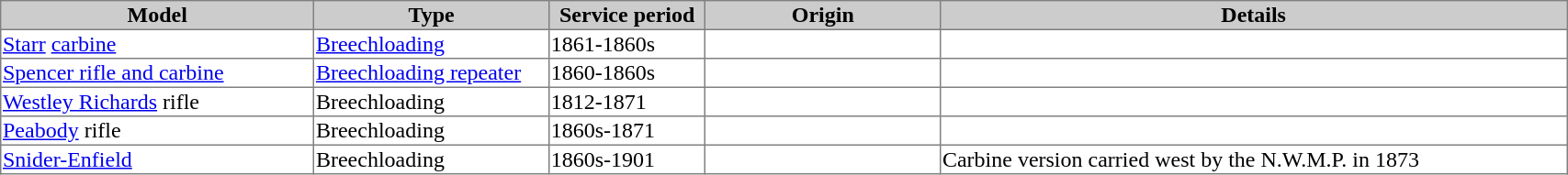<table border="1" width="90%" style="border-collapse: collapse;">
<tr bgcolor=cccccc>
<th width="20%">Model</th>
<th width="15%">Type</th>
<th width="10%">Service period</th>
<th width="15%">Origin</th>
<th>Details</th>
</tr>
<tr>
<td><a href='#'>Starr</a> <a href='#'>carbine</a></td>
<td><a href='#'>Breechloading</a></td>
<td>1861-1860s</td>
<td></td>
<td></td>
</tr>
<tr>
<td><a href='#'>Spencer rifle and carbine</a></td>
<td><a href='#'>Breechloading repeater</a></td>
<td>1860-1860s</td>
<td></td>
<td></td>
</tr>
<tr>
<td><a href='#'>Westley Richards</a> rifle</td>
<td>Breechloading</td>
<td>1812-1871</td>
<td></td>
<td></td>
</tr>
<tr>
<td><a href='#'>Peabody</a> rifle</td>
<td>Breechloading</td>
<td>1860s-1871</td>
<td></td>
<td></td>
</tr>
<tr>
<td><a href='#'>Snider-Enfield</a></td>
<td>Breechloading</td>
<td>1860s-1901</td>
<td></td>
<td>Carbine version carried west by the N.W.M.P. in 1873</td>
</tr>
</table>
